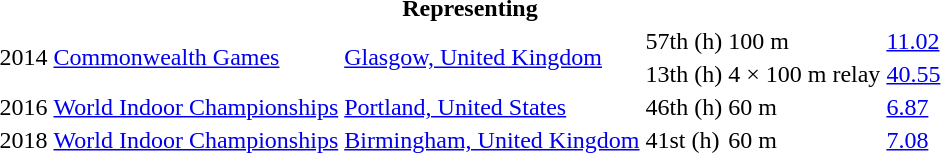<table>
<tr>
<th colspan="6">Representing </th>
</tr>
<tr>
<td rowspan=2>2014</td>
<td rowspan=2><a href='#'>Commonwealth Games</a></td>
<td rowspan=2><a href='#'>Glasgow, United Kingdom</a></td>
<td>57th (h)</td>
<td>100 m</td>
<td><a href='#'>11.02</a></td>
</tr>
<tr>
<td>13th (h)</td>
<td>4 × 100 m relay</td>
<td><a href='#'>40.55</a></td>
</tr>
<tr>
<td>2016</td>
<td><a href='#'>World Indoor Championships</a></td>
<td><a href='#'>Portland, United States</a></td>
<td>46th (h)</td>
<td>60 m</td>
<td><a href='#'>6.87</a></td>
</tr>
<tr>
<td>2018</td>
<td><a href='#'>World Indoor Championships</a></td>
<td><a href='#'>Birmingham, United Kingdom</a></td>
<td>41st (h)</td>
<td>60 m</td>
<td><a href='#'>7.08</a></td>
</tr>
</table>
